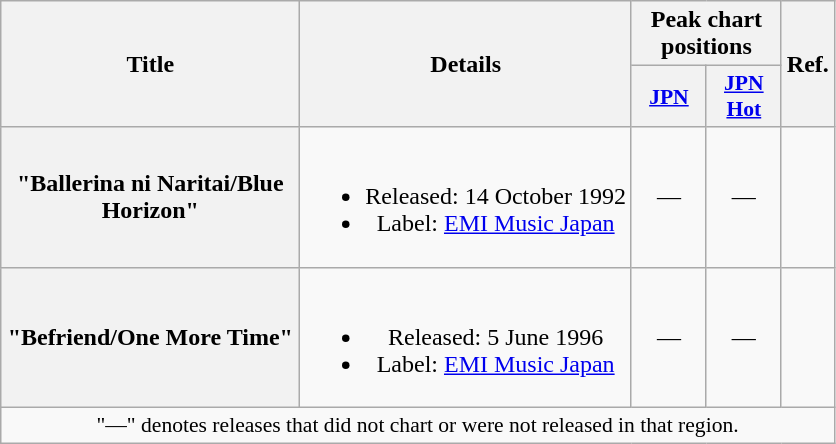<table class="wikitable plainrowheaders" style="text-align:center;">
<tr>
<th scope="col" rowspan="2" style="width:12em;">Title</th>
<th scope="col" rowspan="2">Details</th>
<th scope="col" colspan="2">Peak chart positions</th>
<th scope="col" rowspan="2">Ref.</th>
</tr>
<tr>
<th scope="col" style="width:3em;font-size:90%;"><a href='#'>JPN</a></th>
<th scope="col" style="width:3em;font-size:90%;"><a href='#'>JPN<br>Hot</a></th>
</tr>
<tr>
<th scope="row">"Ballerina ni Naritai/Blue Horizon"</th>
<td><br><ul><li>Released: 14 October 1992</li><li>Label: <a href='#'>EMI Music Japan</a></li></ul></td>
<td>—</td>
<td>—</td>
<td></td>
</tr>
<tr>
<th scope="row">"Befriend/One More Time"</th>
<td><br><ul><li>Released: 5 June 1996</li><li>Label: <a href='#'>EMI Music Japan</a></li></ul></td>
<td>—</td>
<td>—</td>
<td></td>
</tr>
<tr>
<td colspan="6" style="font-size:90%;">"—" denotes releases that did not chart or were not released in that region.</td>
</tr>
</table>
